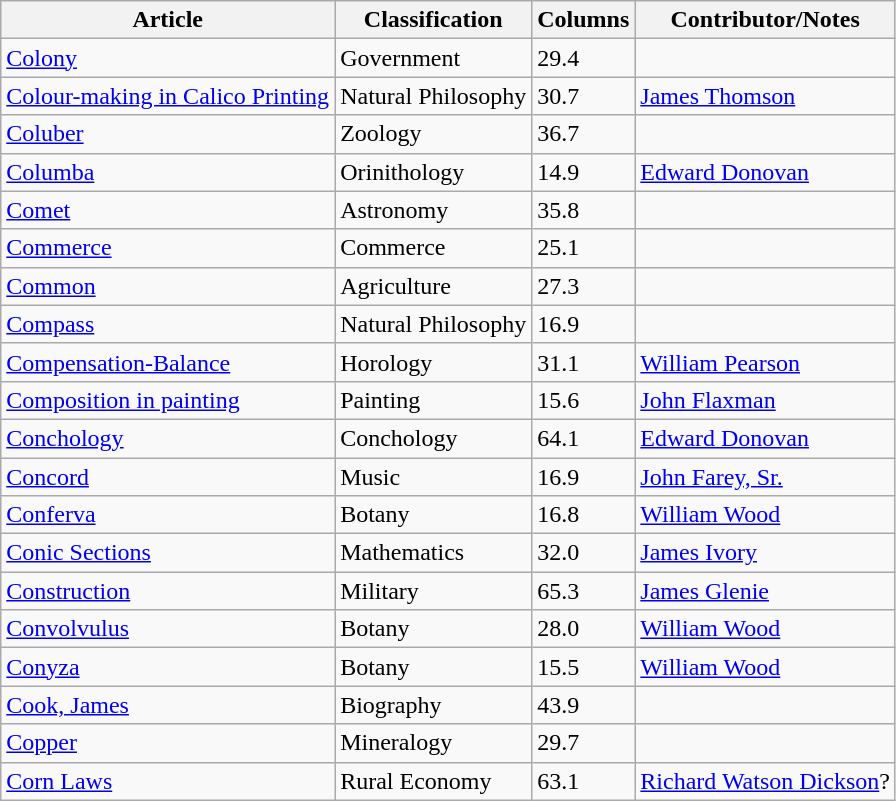<table class="wikitable">
<tr>
<th>Article</th>
<th>Classification</th>
<th>Columns</th>
<th>Contributor/Notes</th>
</tr>
<tr>
<td><a href='#'>Colony</a></td>
<td>Government</td>
<td>29.4</td>
<td></td>
</tr>
<tr>
<td><a href='#'>Colour-making in Calico Printing</a></td>
<td>Natural Philosophy</td>
<td>30.7</td>
<td><a href='#'>James Thomson</a></td>
</tr>
<tr>
<td><a href='#'>Coluber</a></td>
<td>Zoology</td>
<td>36.7</td>
<td></td>
</tr>
<tr>
<td><a href='#'>Columba</a></td>
<td>Orinithology</td>
<td>14.9</td>
<td><a href='#'>Edward Donovan</a></td>
</tr>
<tr>
<td><a href='#'>Comet</a></td>
<td>Astronomy</td>
<td>35.8</td>
<td></td>
</tr>
<tr>
<td><a href='#'>Commerce</a></td>
<td>Commerce</td>
<td>25.1</td>
<td></td>
</tr>
<tr>
<td><a href='#'>Common</a></td>
<td>Agriculture</td>
<td>27.3</td>
<td></td>
</tr>
<tr>
<td><a href='#'>Compass</a></td>
<td>Natural Philosophy</td>
<td>16.9</td>
<td></td>
</tr>
<tr>
<td><a href='#'>Compensation-Balance</a></td>
<td>Horology</td>
<td>31.1</td>
<td><a href='#'>William Pearson</a></td>
</tr>
<tr>
<td><a href='#'>Composition in painting</a></td>
<td>Painting</td>
<td>15.6</td>
<td><a href='#'>John Flaxman</a></td>
</tr>
<tr>
<td><a href='#'>Conchology</a></td>
<td>Conchology</td>
<td>64.1</td>
<td><a href='#'>Edward Donovan</a></td>
</tr>
<tr>
<td><a href='#'>Concord</a></td>
<td>Music</td>
<td>16.9</td>
<td><a href='#'>John Farey, Sr.</a></td>
</tr>
<tr>
<td><a href='#'>Conferva</a></td>
<td>Botany</td>
<td>16.8</td>
<td><a href='#'>William Wood</a></td>
</tr>
<tr>
<td><a href='#'>Conic Sections</a></td>
<td>Mathematics</td>
<td>32.0</td>
<td><a href='#'>James Ivory</a></td>
</tr>
<tr>
<td><a href='#'>Construction</a></td>
<td>Military</td>
<td>65.3</td>
<td><a href='#'>James Glenie</a></td>
</tr>
<tr>
<td><a href='#'>Convolvulus</a></td>
<td>Botany</td>
<td>28.0</td>
<td><a href='#'>William Wood</a></td>
</tr>
<tr>
<td><a href='#'>Conyza</a></td>
<td>Botany</td>
<td>15.5</td>
<td><a href='#'>William Wood</a></td>
</tr>
<tr>
<td><a href='#'>Cook, James</a></td>
<td>Biography</td>
<td>43.9</td>
<td></td>
</tr>
<tr>
<td><a href='#'>Copper</a></td>
<td>Mineralogy</td>
<td>29.7</td>
<td></td>
</tr>
<tr>
<td><a href='#'>Corn Laws</a></td>
<td>Rural Economy</td>
<td>63.1</td>
<td><a href='#'>Richard Watson Dickson</a>?</td>
</tr>
</table>
